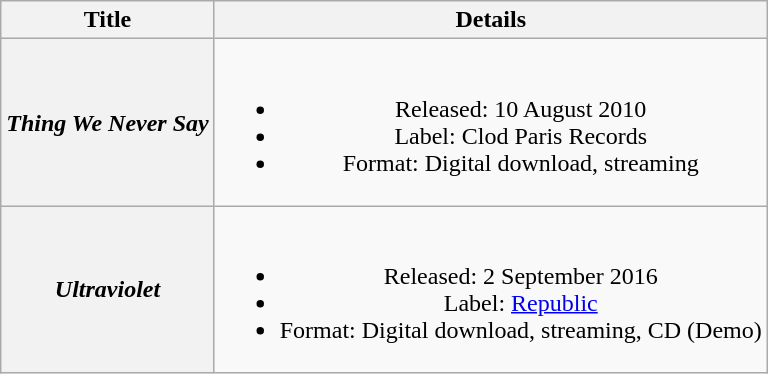<table class="wikitable plainrowheaders" style="text-align:center;">
<tr>
<th scope="col">Title</th>
<th scope="col">Details</th>
</tr>
<tr>
<th scope="row"><em>Thing We Never Say</em><br></th>
<td><br><ul><li>Released: 10 August 2010</li><li>Label: Clod Paris Records</li><li>Format: Digital download, streaming</li></ul></td>
</tr>
<tr>
<th scope="row"><em>Ultraviolet</em></th>
<td><br><ul><li>Released: 2 September 2016</li><li>Label: <a href='#'>Republic</a></li><li>Format: Digital download, streaming, CD (Demo)</li></ul></td>
</tr>
</table>
